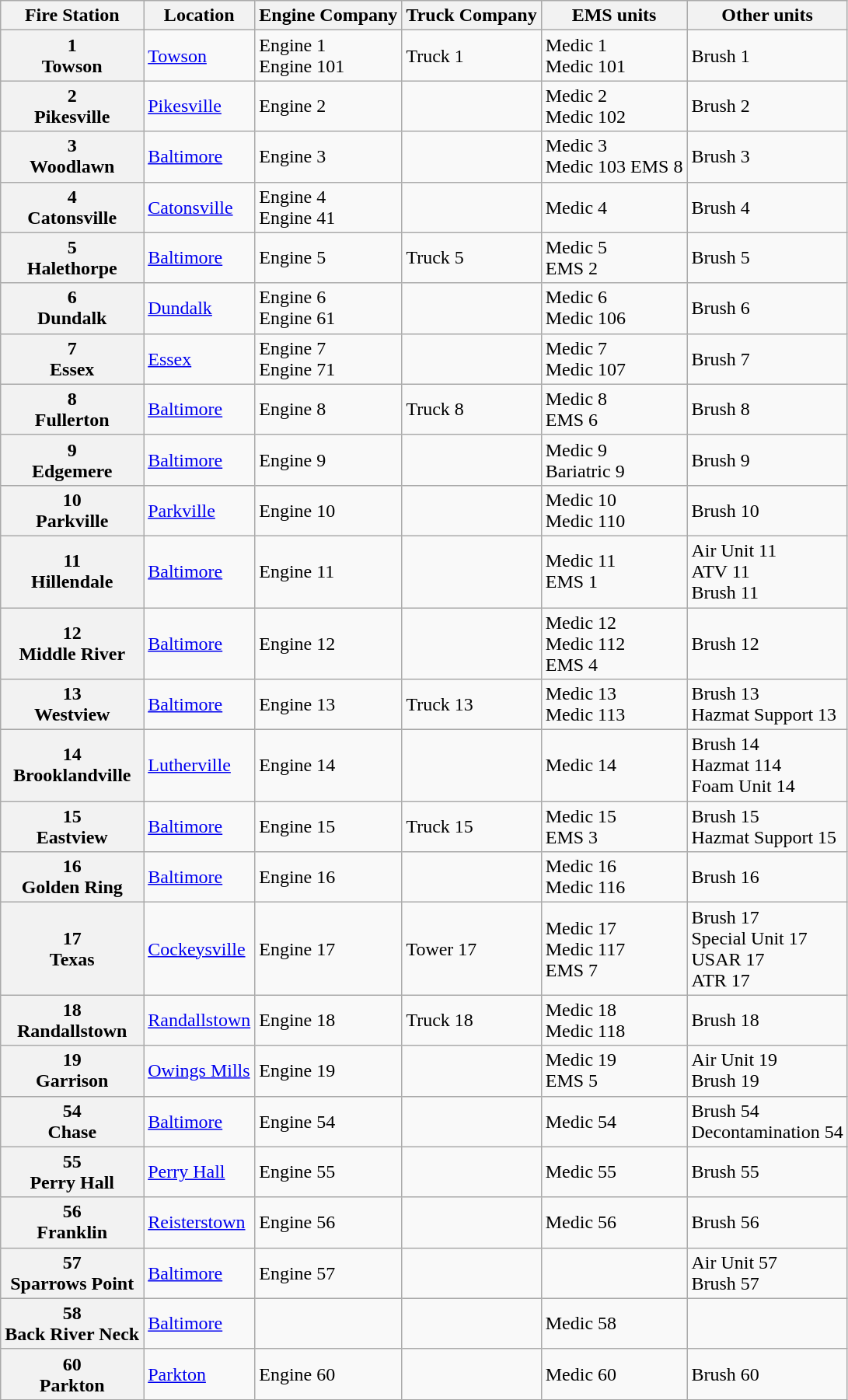<table class="wikitable">
<tr>
<th>Fire Station</th>
<th>Location</th>
<th>Engine Company</th>
<th>Truck Company</th>
<th>EMS units</th>
<th>Other units</th>
</tr>
<tr>
<th>1<br>Towson</th>
<td><a href='#'>Towson</a></td>
<td>Engine 1<br>Engine 101</td>
<td>Truck 1</td>
<td>Medic 1<br>Medic 101</td>
<td>Brush 1</td>
</tr>
<tr>
<th>2<br>Pikesville</th>
<td><a href='#'>Pikesville</a></td>
<td>Engine 2</td>
<td></td>
<td>Medic 2<br>Medic 102</td>
<td>Brush 2</td>
</tr>
<tr>
<th>3<br>Woodlawn</th>
<td><a href='#'>Baltimore</a></td>
<td>Engine 3</td>
<td></td>
<td>Medic 3<br>Medic 103
EMS 8</td>
<td>Brush 3</td>
</tr>
<tr>
<th>4<br>Catonsville</th>
<td><a href='#'>Catonsville</a></td>
<td>Engine 4<br>Engine 41</td>
<td></td>
<td>Medic 4</td>
<td>Brush 4</td>
</tr>
<tr>
<th>5<br>Halethorpe</th>
<td><a href='#'>Baltimore</a></td>
<td>Engine 5</td>
<td>Truck 5</td>
<td>Medic 5<br>EMS 2</td>
<td>Brush 5</td>
</tr>
<tr>
<th>6<br>Dundalk</th>
<td><a href='#'>Dundalk</a></td>
<td>Engine 6<br>Engine 61</td>
<td></td>
<td>Medic 6<br>Medic 106</td>
<td>Brush 6</td>
</tr>
<tr>
<th>7<br>Essex</th>
<td><a href='#'>Essex</a></td>
<td>Engine 7<br>Engine 71</td>
<td></td>
<td>Medic 7<br>Medic 107</td>
<td>Brush 7</td>
</tr>
<tr>
<th>8<br>Fullerton</th>
<td><a href='#'>Baltimore</a></td>
<td>Engine 8</td>
<td>Truck 8</td>
<td>Medic 8<br>EMS 6</td>
<td>Brush 8</td>
</tr>
<tr>
<th>9<br>Edgemere</th>
<td><a href='#'>Baltimore</a></td>
<td>Engine 9</td>
<td></td>
<td>Medic 9<br>Bariatric 9</td>
<td>Brush 9</td>
</tr>
<tr>
<th>10<br>Parkville</th>
<td><a href='#'>Parkville</a></td>
<td>Engine 10</td>
<td></td>
<td>Medic 10<br>Medic 110</td>
<td>Brush 10</td>
</tr>
<tr>
<th>11<br>Hillendale</th>
<td><a href='#'>Baltimore</a></td>
<td>Engine 11</td>
<td></td>
<td>Medic 11<br>EMS 1</td>
<td>Air Unit 11<br>ATV 11<br>Brush 11</td>
</tr>
<tr>
<th>12<br>Middle River</th>
<td><a href='#'>Baltimore</a></td>
<td>Engine 12</td>
<td></td>
<td>Medic 12<br>Medic 112<br>EMS 4</td>
<td>Brush 12</td>
</tr>
<tr>
<th>13<br>Westview</th>
<td><a href='#'>Baltimore</a></td>
<td>Engine 13</td>
<td>Truck 13</td>
<td>Medic 13<br>Medic 113</td>
<td>Brush 13<br>Hazmat Support 13</td>
</tr>
<tr>
<th>14<br>Brooklandville</th>
<td><a href='#'>Lutherville</a></td>
<td>Engine 14</td>
<td></td>
<td>Medic 14</td>
<td>Brush 14<br>Hazmat 114<br>Foam Unit 14</td>
</tr>
<tr>
<th>15<br>Eastview</th>
<td><a href='#'>Baltimore</a></td>
<td>Engine 15</td>
<td>Truck 15</td>
<td>Medic 15<br>EMS 3</td>
<td>Brush 15<br>Hazmat Support 15</td>
</tr>
<tr>
<th>16<br>Golden Ring</th>
<td><a href='#'>Baltimore</a></td>
<td>Engine 16</td>
<td></td>
<td>Medic 16<br>Medic 116</td>
<td>Brush 16</td>
</tr>
<tr>
<th>17<br>Texas</th>
<td><a href='#'>Cockeysville</a></td>
<td>Engine 17</td>
<td>Tower 17</td>
<td>Medic 17<br>Medic 117<br>EMS 7</td>
<td>Brush 17<br>Special Unit 17<br>USAR 17<br>ATR 17</td>
</tr>
<tr>
<th>18<br>Randallstown</th>
<td><a href='#'>Randallstown</a></td>
<td>Engine 18</td>
<td>Truck 18</td>
<td>Medic 18<br>Medic 118</td>
<td>Brush 18</td>
</tr>
<tr>
<th>19<br>Garrison</th>
<td><a href='#'>Owings Mills</a></td>
<td>Engine 19</td>
<td></td>
<td>Medic 19<br>EMS 5</td>
<td>Air Unit 19<br>Brush 19</td>
</tr>
<tr>
<th>54<br>Chase</th>
<td><a href='#'>Baltimore</a></td>
<td>Engine 54</td>
<td></td>
<td>Medic 54</td>
<td>Brush 54<br>Decontamination 54</td>
</tr>
<tr>
<th>55<br>Perry Hall</th>
<td><a href='#'>Perry Hall</a></td>
<td>Engine 55</td>
<td></td>
<td>Medic 55</td>
<td>Brush 55</td>
</tr>
<tr>
<th>56<br>Franklin</th>
<td><a href='#'>Reisterstown</a></td>
<td>Engine 56</td>
<td></td>
<td>Medic 56</td>
<td>Brush 56</td>
</tr>
<tr>
<th>57<br>Sparrows Point</th>
<td><a href='#'>Baltimore</a></td>
<td>Engine 57</td>
<td></td>
<td></td>
<td>Air Unit 57<br>Brush 57</td>
</tr>
<tr>
<th>58<br>Back River Neck</th>
<td><a href='#'>Baltimore</a></td>
<td></td>
<td></td>
<td>Medic 58</td>
<td></td>
</tr>
<tr>
<th>60<br>Parkton</th>
<td><a href='#'>Parkton</a></td>
<td>Engine 60</td>
<td></td>
<td>Medic 60</td>
<td>Brush 60</td>
</tr>
</table>
